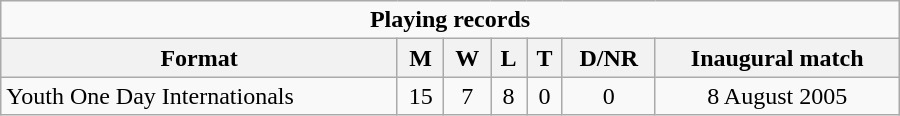<table class="wikitable" style="text-align: center; width: 600px">
<tr>
<td colspan="8" align="center"><strong>Playing records</strong></td>
</tr>
<tr>
<th>Format</th>
<th>M</th>
<th>W</th>
<th>L</th>
<th>T</th>
<th>D/NR</th>
<th>Inaugural match</th>
</tr>
<tr>
<td align="left">Youth One Day Internationals</td>
<td>15</td>
<td>7</td>
<td>8</td>
<td>0</td>
<td>0</td>
<td>8 August 2005</td>
</tr>
</table>
